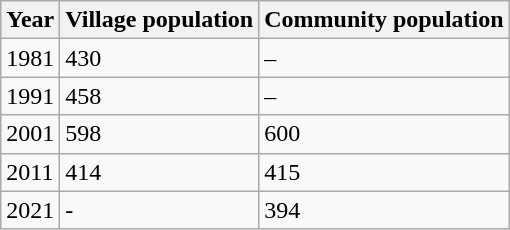<table class=wikitable>
<tr>
<th>Year</th>
<th>Village population</th>
<th>Community population</th>
</tr>
<tr>
<td>1981</td>
<td>430</td>
<td>–</td>
</tr>
<tr>
<td>1991</td>
<td>458</td>
<td>–</td>
</tr>
<tr>
<td>2001</td>
<td>598</td>
<td>600</td>
</tr>
<tr>
<td>2011</td>
<td>414</td>
<td>415</td>
</tr>
<tr>
<td>2021</td>
<td>-</td>
<td>394</td>
</tr>
</table>
